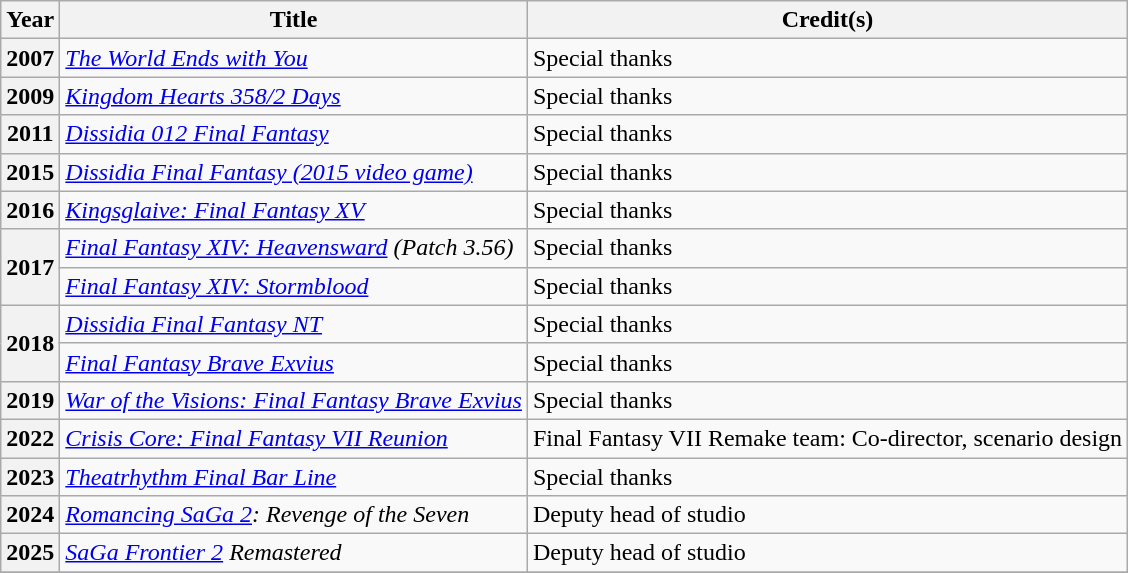<table class="wikitable sortable">
<tr>
<th scope="col">Year</th>
<th scope="col">Title</th>
<th scope="col">Credit(s)</th>
</tr>
<tr>
<th scope="row">2007</th>
<td><em><a href='#'>The World Ends with You</a></em></td>
<td>Special thanks</td>
</tr>
<tr>
<th scope="row">2009</th>
<td><em><a href='#'>Kingdom Hearts 358/2 Days</a></em></td>
<td>Special thanks</td>
</tr>
<tr>
<th scope="row">2011</th>
<td><em><a href='#'>Dissidia 012 Final Fantasy</a></em></td>
<td>Special thanks</td>
</tr>
<tr>
<th scope="row">2015</th>
<td><em><a href='#'>Dissidia Final Fantasy (2015 video game)</a></em></td>
<td>Special thanks</td>
</tr>
<tr>
<th scope="row">2016</th>
<td><em><a href='#'>Kingsglaive: Final Fantasy XV</a></em></td>
<td>Special thanks</td>
</tr>
<tr>
<th rowspan="2" scope="row">2017</th>
<td><em><a href='#'>Final Fantasy XIV: Heavensward</a> (Patch 3.56)</em></td>
<td>Special thanks</td>
</tr>
<tr>
<td><em><a href='#'>Final Fantasy XIV: Stormblood</a></em></td>
<td>Special thanks</td>
</tr>
<tr>
<th rowspan="2" scope="row">2018</th>
<td><em><a href='#'>Dissidia Final Fantasy NT</a></em></td>
<td>Special thanks</td>
</tr>
<tr>
<td><em><a href='#'>Final Fantasy Brave Exvius</a></em></td>
<td>Special thanks</td>
</tr>
<tr>
<th scope="row">2019</th>
<td><em><a href='#'>War of the Visions: Final Fantasy Brave Exvius</a></em></td>
<td>Special thanks</td>
</tr>
<tr>
<th scope="row">2022</th>
<td><em><a href='#'>Crisis Core: Final Fantasy VII Reunion</a></em></td>
<td>Final Fantasy VII Remake team: Co-director, scenario design</td>
</tr>
<tr>
<th scope="row">2023</th>
<td><em><a href='#'>Theatrhythm Final Bar Line</a></em></td>
<td>Special thanks</td>
</tr>
<tr>
<th scope="row">2024</th>
<td><em><a href='#'>Romancing SaGa 2</a>: Revenge of the Seven</em></td>
<td>Deputy head of studio</td>
</tr>
<tr>
<th scope="row">2025</th>
<td><em><a href='#'>SaGa Frontier 2</a> Remastered</em></td>
<td>Deputy head of studio</td>
</tr>
<tr>
</tr>
</table>
